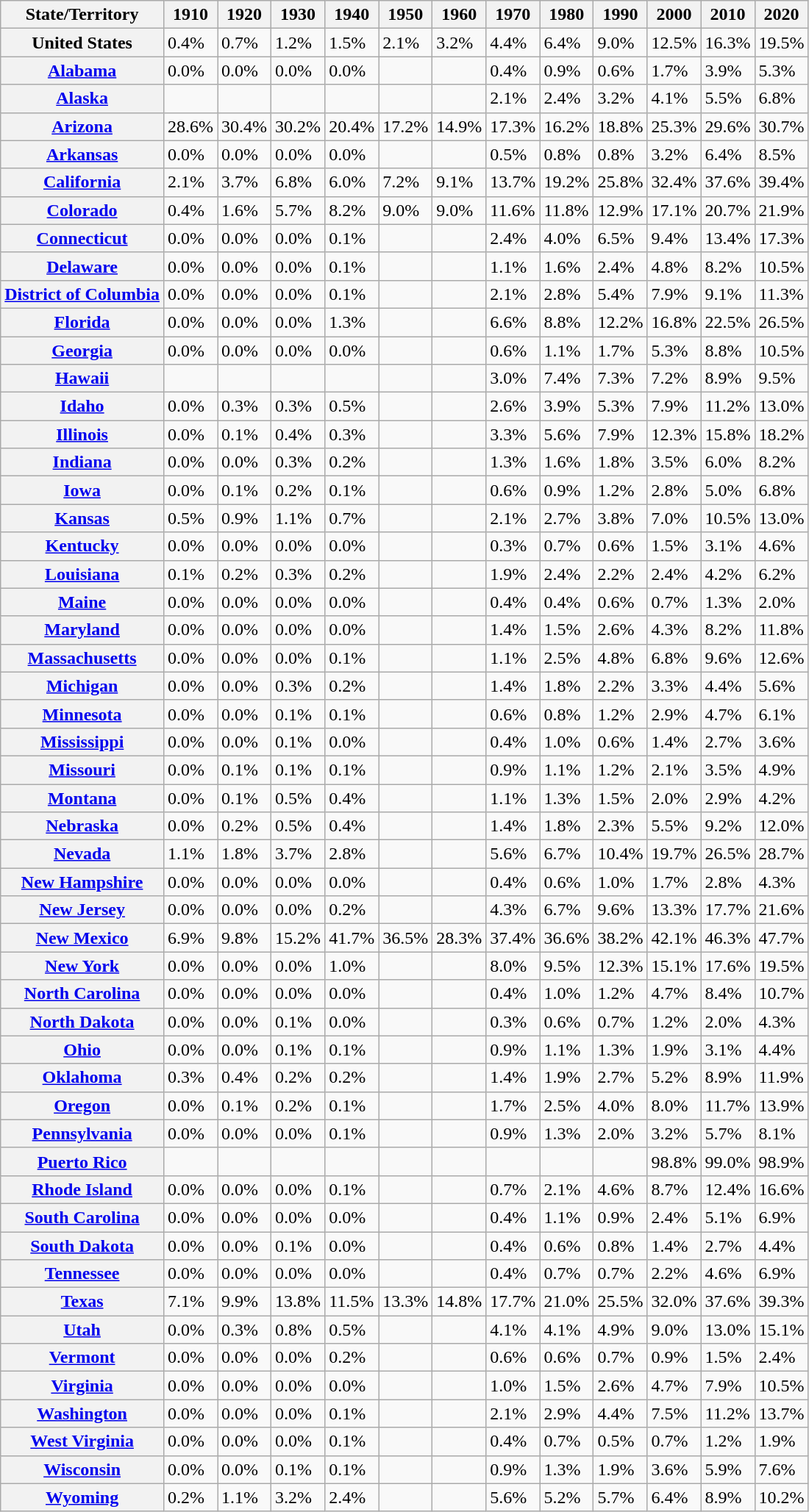<table class="wikitable sortable">
<tr>
<th>State/Territory</th>
<th>1910</th>
<th>1920</th>
<th>1930</th>
<th>1940</th>
<th>1950</th>
<th>1960</th>
<th>1970</th>
<th>1980</th>
<th>1990</th>
<th>2000</th>
<th>2010</th>
<th>2020<br></th>
</tr>
<tr>
<th> United States</th>
<td>0.4%</td>
<td>0.7%</td>
<td>1.2%</td>
<td>1.5%</td>
<td>2.1%</td>
<td>3.2%</td>
<td>4.4%</td>
<td>6.4%</td>
<td>9.0%</td>
<td>12.5%</td>
<td>16.3%</td>
<td>19.5%</td>
</tr>
<tr>
<th>  <a href='#'>Alabama</a></th>
<td>0.0%</td>
<td>0.0%</td>
<td>0.0%</td>
<td>0.0%</td>
<td></td>
<td></td>
<td>0.4%</td>
<td>0.9%</td>
<td>0.6%</td>
<td>1.7%</td>
<td>3.9%</td>
<td>5.3%</td>
</tr>
<tr>
<th>  <a href='#'>Alaska</a></th>
<td></td>
<td></td>
<td></td>
<td></td>
<td></td>
<td></td>
<td>2.1%</td>
<td>2.4%</td>
<td>3.2%</td>
<td>4.1%</td>
<td>5.5%</td>
<td>6.8%</td>
</tr>
<tr>
<th> <a href='#'>Arizona</a></th>
<td>28.6%</td>
<td>30.4%</td>
<td>30.2%</td>
<td>20.4%</td>
<td>17.2%</td>
<td>14.9%</td>
<td>17.3%</td>
<td>16.2%</td>
<td>18.8%</td>
<td>25.3%</td>
<td>29.6%</td>
<td>30.7%</td>
</tr>
<tr>
<th>  <a href='#'>Arkansas</a></th>
<td>0.0%</td>
<td>0.0%</td>
<td>0.0%</td>
<td>0.0%</td>
<td></td>
<td></td>
<td>0.5%</td>
<td>0.8%</td>
<td>0.8%</td>
<td>3.2%</td>
<td>6.4%</td>
<td>8.5%</td>
</tr>
<tr>
<th> <a href='#'>California</a></th>
<td>2.1%</td>
<td>3.7%</td>
<td>6.8%</td>
<td>6.0%</td>
<td>7.2%</td>
<td>9.1%</td>
<td>13.7%</td>
<td>19.2%</td>
<td>25.8%</td>
<td>32.4%</td>
<td>37.6%</td>
<td>39.4%</td>
</tr>
<tr>
<th> <a href='#'>Colorado</a></th>
<td>0.4%</td>
<td>1.6%</td>
<td>5.7%</td>
<td>8.2%</td>
<td>9.0%</td>
<td>9.0%</td>
<td>11.6%</td>
<td>11.8%</td>
<td>12.9%</td>
<td>17.1%</td>
<td>20.7%</td>
<td>21.9%</td>
</tr>
<tr>
<th>  <a href='#'>Connecticut</a></th>
<td>0.0%</td>
<td>0.0%</td>
<td>0.0%</td>
<td>0.1%</td>
<td></td>
<td></td>
<td>2.4%</td>
<td>4.0%</td>
<td>6.5%</td>
<td>9.4%</td>
<td>13.4%</td>
<td>17.3%</td>
</tr>
<tr>
<th>  <a href='#'>Delaware</a></th>
<td>0.0%</td>
<td>0.0%</td>
<td>0.0%</td>
<td>0.1%</td>
<td></td>
<td></td>
<td>1.1%</td>
<td>1.6%</td>
<td>2.4%</td>
<td>4.8%</td>
<td>8.2%</td>
<td>10.5%</td>
</tr>
<tr>
<th> <a href='#'>District of Columbia</a></th>
<td>0.0%</td>
<td>0.0%</td>
<td>0.0%</td>
<td>0.1%</td>
<td></td>
<td></td>
<td>2.1%</td>
<td>2.8%</td>
<td>5.4%</td>
<td>7.9%</td>
<td>9.1%</td>
<td>11.3%</td>
</tr>
<tr>
<th> <a href='#'>Florida</a></th>
<td>0.0%</td>
<td>0.0%</td>
<td>0.0%</td>
<td>1.3%</td>
<td></td>
<td></td>
<td>6.6%</td>
<td>8.8%</td>
<td>12.2%</td>
<td>16.8%</td>
<td>22.5%</td>
<td>26.5%</td>
</tr>
<tr>
<th> <a href='#'>Georgia</a></th>
<td>0.0%</td>
<td>0.0%</td>
<td>0.0%</td>
<td>0.0%</td>
<td></td>
<td></td>
<td>0.6%</td>
<td>1.1%</td>
<td>1.7%</td>
<td>5.3%</td>
<td>8.8%</td>
<td>10.5%</td>
</tr>
<tr>
<th>  <a href='#'>Hawaii</a></th>
<td></td>
<td></td>
<td></td>
<td></td>
<td></td>
<td></td>
<td>3.0%</td>
<td>7.4%</td>
<td>7.3%</td>
<td>7.2%</td>
<td>8.9%</td>
<td>9.5%</td>
</tr>
<tr>
<th>  <a href='#'>Idaho</a></th>
<td>0.0%</td>
<td>0.3%</td>
<td>0.3%</td>
<td>0.5%</td>
<td></td>
<td></td>
<td>2.6%</td>
<td>3.9%</td>
<td>5.3%</td>
<td>7.9%</td>
<td>11.2%</td>
<td>13.0%</td>
</tr>
<tr>
<th>  <a href='#'>Illinois</a></th>
<td>0.0%</td>
<td>0.1%</td>
<td>0.4%</td>
<td>0.3%</td>
<td></td>
<td></td>
<td>3.3%</td>
<td>5.6%</td>
<td>7.9%</td>
<td>12.3%</td>
<td>15.8%</td>
<td>18.2%</td>
</tr>
<tr>
<th>  <a href='#'>Indiana</a></th>
<td>0.0%</td>
<td>0.0%</td>
<td>0.3%</td>
<td>0.2%</td>
<td></td>
<td></td>
<td>1.3%</td>
<td>1.6%</td>
<td>1.8%</td>
<td>3.5%</td>
<td>6.0%</td>
<td>8.2%</td>
</tr>
<tr>
<th>  <a href='#'>Iowa</a></th>
<td>0.0%</td>
<td>0.1%</td>
<td>0.2%</td>
<td>0.1%</td>
<td></td>
<td></td>
<td>0.6%</td>
<td>0.9%</td>
<td>1.2%</td>
<td>2.8%</td>
<td>5.0%</td>
<td>6.8%</td>
</tr>
<tr>
<th>  <a href='#'>Kansas</a></th>
<td>0.5%</td>
<td>0.9%</td>
<td>1.1%</td>
<td>0.7%</td>
<td></td>
<td></td>
<td>2.1%</td>
<td>2.7%</td>
<td>3.8%</td>
<td>7.0%</td>
<td>10.5%</td>
<td>13.0%</td>
</tr>
<tr>
<th>  <a href='#'>Kentucky</a></th>
<td>0.0%</td>
<td>0.0%</td>
<td>0.0%</td>
<td>0.0%</td>
<td></td>
<td></td>
<td>0.3%</td>
<td>0.7%</td>
<td>0.6%</td>
<td>1.5%</td>
<td>3.1%</td>
<td>4.6%</td>
</tr>
<tr>
<th>  <a href='#'>Louisiana</a></th>
<td>0.1%</td>
<td>0.2%</td>
<td>0.3%</td>
<td>0.2%</td>
<td></td>
<td></td>
<td>1.9%</td>
<td>2.4%</td>
<td>2.2%</td>
<td>2.4%</td>
<td>4.2%</td>
<td>6.2%</td>
</tr>
<tr>
<th>  <a href='#'>Maine</a></th>
<td>0.0%</td>
<td>0.0%</td>
<td>0.0%</td>
<td>0.0%</td>
<td></td>
<td></td>
<td>0.4%</td>
<td>0.4%</td>
<td>0.6%</td>
<td>0.7%</td>
<td>1.3%</td>
<td>2.0%</td>
</tr>
<tr>
<th>  <a href='#'>Maryland</a></th>
<td>0.0%</td>
<td>0.0%</td>
<td>0.0%</td>
<td>0.0%</td>
<td></td>
<td></td>
<td>1.4%</td>
<td>1.5%</td>
<td>2.6%</td>
<td>4.3%</td>
<td>8.2%</td>
<td>11.8%</td>
</tr>
<tr>
<th>  <a href='#'>Massachusetts</a></th>
<td>0.0%</td>
<td>0.0%</td>
<td>0.0%</td>
<td>0.1%</td>
<td></td>
<td></td>
<td>1.1%</td>
<td>2.5%</td>
<td>4.8%</td>
<td>6.8%</td>
<td>9.6%</td>
<td>12.6%</td>
</tr>
<tr>
<th>  <a href='#'>Michigan</a></th>
<td>0.0%</td>
<td>0.0%</td>
<td>0.3%</td>
<td>0.2%</td>
<td></td>
<td></td>
<td>1.4%</td>
<td>1.8%</td>
<td>2.2%</td>
<td>3.3%</td>
<td>4.4%</td>
<td>5.6%</td>
</tr>
<tr>
<th>  <a href='#'>Minnesota</a></th>
<td>0.0%</td>
<td>0.0%</td>
<td>0.1%</td>
<td>0.1%</td>
<td></td>
<td></td>
<td>0.6%</td>
<td>0.8%</td>
<td>1.2%</td>
<td>2.9%</td>
<td>4.7%</td>
<td>6.1%</td>
</tr>
<tr>
<th>  <a href='#'>Mississippi</a></th>
<td>0.0%</td>
<td>0.0%</td>
<td>0.1%</td>
<td>0.0%</td>
<td></td>
<td></td>
<td>0.4%</td>
<td>1.0%</td>
<td>0.6%</td>
<td>1.4%</td>
<td>2.7%</td>
<td>3.6%</td>
</tr>
<tr>
<th>  <a href='#'>Missouri</a></th>
<td>0.0%</td>
<td>0.1%</td>
<td>0.1%</td>
<td>0.1%</td>
<td></td>
<td></td>
<td>0.9%</td>
<td>1.1%</td>
<td>1.2%</td>
<td>2.1%</td>
<td>3.5%</td>
<td>4.9%</td>
</tr>
<tr>
<th>  <a href='#'>Montana</a></th>
<td>0.0%</td>
<td>0.1%</td>
<td>0.5%</td>
<td>0.4%</td>
<td></td>
<td></td>
<td>1.1%</td>
<td>1.3%</td>
<td>1.5%</td>
<td>2.0%</td>
<td>2.9%</td>
<td>4.2%</td>
</tr>
<tr>
<th>  <a href='#'>Nebraska</a></th>
<td>0.0%</td>
<td>0.2%</td>
<td>0.5%</td>
<td>0.4%</td>
<td></td>
<td></td>
<td>1.4%</td>
<td>1.8%</td>
<td>2.3%</td>
<td>5.5%</td>
<td>9.2%</td>
<td>12.0%</td>
</tr>
<tr>
<th> <a href='#'>Nevada</a></th>
<td>1.1%</td>
<td>1.8%</td>
<td>3.7%</td>
<td>2.8%</td>
<td></td>
<td></td>
<td>5.6%</td>
<td>6.7%</td>
<td>10.4%</td>
<td>19.7%</td>
<td>26.5%</td>
<td>28.7%</td>
</tr>
<tr>
<th>  <a href='#'>New Hampshire</a></th>
<td>0.0%</td>
<td>0.0%</td>
<td>0.0%</td>
<td>0.0%</td>
<td></td>
<td></td>
<td>0.4%</td>
<td>0.6%</td>
<td>1.0%</td>
<td>1.7%</td>
<td>2.8%</td>
<td>4.3%</td>
</tr>
<tr>
<th>  <a href='#'>New Jersey</a></th>
<td>0.0%</td>
<td>0.0%</td>
<td>0.0%</td>
<td>0.2%</td>
<td></td>
<td></td>
<td>4.3%</td>
<td>6.7%</td>
<td>9.6%</td>
<td>13.3%</td>
<td>17.7%</td>
<td>21.6%</td>
</tr>
<tr>
<th> <a href='#'>New Mexico</a></th>
<td>6.9%</td>
<td>9.8%</td>
<td>15.2%</td>
<td>41.7%</td>
<td>36.5%</td>
<td>28.3%</td>
<td>37.4%</td>
<td>36.6%</td>
<td>38.2%</td>
<td>42.1%</td>
<td>46.3%</td>
<td>47.7%</td>
</tr>
<tr>
<th>  <a href='#'>New York</a></th>
<td>0.0%</td>
<td>0.0%</td>
<td>0.0%</td>
<td>1.0%</td>
<td></td>
<td></td>
<td>8.0%</td>
<td>9.5%</td>
<td>12.3%</td>
<td>15.1%</td>
<td>17.6%</td>
<td>19.5%</td>
</tr>
<tr>
<th>  <a href='#'>North Carolina</a></th>
<td>0.0%</td>
<td>0.0%</td>
<td>0.0%</td>
<td>0.0%</td>
<td></td>
<td></td>
<td>0.4%</td>
<td>1.0%</td>
<td>1.2%</td>
<td>4.7%</td>
<td>8.4%</td>
<td>10.7%</td>
</tr>
<tr>
<th>  <a href='#'>North Dakota</a></th>
<td>0.0%</td>
<td>0.0%</td>
<td>0.1%</td>
<td>0.0%</td>
<td></td>
<td></td>
<td>0.3%</td>
<td>0.6%</td>
<td>0.7%</td>
<td>1.2%</td>
<td>2.0%</td>
<td>4.3%</td>
</tr>
<tr>
<th>  <a href='#'>Ohio</a></th>
<td>0.0%</td>
<td>0.0%</td>
<td>0.1%</td>
<td>0.1%</td>
<td></td>
<td></td>
<td>0.9%</td>
<td>1.1%</td>
<td>1.3%</td>
<td>1.9%</td>
<td>3.1%</td>
<td>4.4%</td>
</tr>
<tr>
<th>  <a href='#'>Oklahoma</a></th>
<td>0.3%</td>
<td>0.4%</td>
<td>0.2%</td>
<td>0.2%</td>
<td></td>
<td></td>
<td>1.4%</td>
<td>1.9%</td>
<td>2.7%</td>
<td>5.2%</td>
<td>8.9%</td>
<td>11.9%</td>
</tr>
<tr>
<th>  <a href='#'>Oregon</a></th>
<td>0.0%</td>
<td>0.1%</td>
<td>0.2%</td>
<td>0.1%</td>
<td></td>
<td></td>
<td>1.7%</td>
<td>2.5%</td>
<td>4.0%</td>
<td>8.0%</td>
<td>11.7%</td>
<td>13.9%</td>
</tr>
<tr>
<th>  <a href='#'>Pennsylvania</a></th>
<td>0.0%</td>
<td>0.0%</td>
<td>0.0%</td>
<td>0.1%</td>
<td></td>
<td></td>
<td>0.9%</td>
<td>1.3%</td>
<td>2.0%</td>
<td>3.2%</td>
<td>5.7%</td>
<td>8.1%</td>
</tr>
<tr>
<th> <a href='#'>Puerto Rico</a></th>
<td></td>
<td></td>
<td></td>
<td></td>
<td></td>
<td></td>
<td></td>
<td></td>
<td></td>
<td>98.8%</td>
<td>99.0%</td>
<td>98.9%</td>
</tr>
<tr>
<th>  <a href='#'>Rhode Island</a></th>
<td>0.0%</td>
<td>0.0%</td>
<td>0.0%</td>
<td>0.1%</td>
<td></td>
<td></td>
<td>0.7%</td>
<td>2.1%</td>
<td>4.6%</td>
<td>8.7%</td>
<td>12.4%</td>
<td>16.6%</td>
</tr>
<tr>
<th>  <a href='#'>South Carolina</a></th>
<td>0.0%</td>
<td>0.0%</td>
<td>0.0%</td>
<td>0.0%</td>
<td></td>
<td></td>
<td>0.4%</td>
<td>1.1%</td>
<td>0.9%</td>
<td>2.4%</td>
<td>5.1%</td>
<td>6.9%</td>
</tr>
<tr>
<th>  <a href='#'>South Dakota</a></th>
<td>0.0%</td>
<td>0.0%</td>
<td>0.1%</td>
<td>0.0%</td>
<td></td>
<td></td>
<td>0.4%</td>
<td>0.6%</td>
<td>0.8%</td>
<td>1.4%</td>
<td>2.7%</td>
<td>4.4%</td>
</tr>
<tr>
<th>  <a href='#'>Tennessee</a></th>
<td>0.0%</td>
<td>0.0%</td>
<td>0.0%</td>
<td>0.0%</td>
<td></td>
<td></td>
<td>0.4%</td>
<td>0.7%</td>
<td>0.7%</td>
<td>2.2%</td>
<td>4.6%</td>
<td>6.9%</td>
</tr>
<tr>
<th> <a href='#'>Texas</a></th>
<td>7.1%</td>
<td>9.9%</td>
<td>13.8%</td>
<td>11.5%</td>
<td>13.3%</td>
<td>14.8%</td>
<td>17.7%</td>
<td>21.0%</td>
<td>25.5%</td>
<td>32.0%</td>
<td>37.6%</td>
<td>39.3%</td>
</tr>
<tr>
<th>  <a href='#'>Utah</a></th>
<td>0.0%</td>
<td>0.3%</td>
<td>0.8%</td>
<td>0.5%</td>
<td></td>
<td></td>
<td>4.1%</td>
<td>4.1%</td>
<td>4.9%</td>
<td>9.0%</td>
<td>13.0%</td>
<td>15.1%</td>
</tr>
<tr>
<th>  <a href='#'>Vermont</a></th>
<td>0.0%</td>
<td>0.0%</td>
<td>0.0%</td>
<td>0.2%</td>
<td></td>
<td></td>
<td>0.6%</td>
<td>0.6%</td>
<td>0.7%</td>
<td>0.9%</td>
<td>1.5%</td>
<td>2.4%</td>
</tr>
<tr>
<th>  <a href='#'>Virginia</a></th>
<td>0.0%</td>
<td>0.0%</td>
<td>0.0%</td>
<td>0.0%</td>
<td></td>
<td></td>
<td>1.0%</td>
<td>1.5%</td>
<td>2.6%</td>
<td>4.7%</td>
<td>7.9%</td>
<td>10.5%</td>
</tr>
<tr>
<th>  <a href='#'>Washington</a></th>
<td>0.0%</td>
<td>0.0%</td>
<td>0.0%</td>
<td>0.1%</td>
<td></td>
<td></td>
<td>2.1%</td>
<td>2.9%</td>
<td>4.4%</td>
<td>7.5%</td>
<td>11.2%</td>
<td>13.7%</td>
</tr>
<tr>
<th>  <a href='#'>West Virginia</a></th>
<td>0.0%</td>
<td>0.0%</td>
<td>0.0%</td>
<td>0.1%</td>
<td></td>
<td></td>
<td>0.4%</td>
<td>0.7%</td>
<td>0.5%</td>
<td>0.7%</td>
<td>1.2%</td>
<td>1.9%</td>
</tr>
<tr>
<th>  <a href='#'>Wisconsin</a></th>
<td>0.0%</td>
<td>0.0%</td>
<td>0.1%</td>
<td>0.1%</td>
<td></td>
<td></td>
<td>0.9%</td>
<td>1.3%</td>
<td>1.9%</td>
<td>3.6%</td>
<td>5.9%</td>
<td>7.6%</td>
</tr>
<tr>
<th>  <a href='#'>Wyoming</a></th>
<td>0.2%</td>
<td>1.1%</td>
<td>3.2%</td>
<td>2.4%</td>
<td></td>
<td></td>
<td>5.6%</td>
<td>5.2%</td>
<td>5.7%</td>
<td>6.4%</td>
<td>8.9%</td>
<td>10.2%</td>
</tr>
</table>
